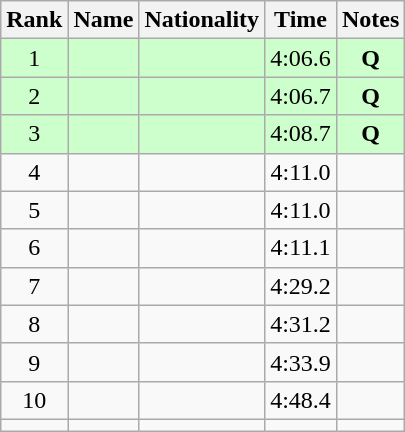<table class="wikitable sortable" style="text-align:center">
<tr>
<th>Rank</th>
<th>Name</th>
<th>Nationality</th>
<th>Time</th>
<th>Notes</th>
</tr>
<tr bgcolor=ccffcc>
<td>1</td>
<td align=left></td>
<td align=left></td>
<td>4:06.6</td>
<td><strong>Q</strong></td>
</tr>
<tr bgcolor=ccffcc>
<td>2</td>
<td align=left></td>
<td align=left></td>
<td>4:06.7</td>
<td><strong>Q</strong></td>
</tr>
<tr bgcolor=ccffcc>
<td>3</td>
<td align=left></td>
<td align=left></td>
<td>4:08.7</td>
<td><strong>Q</strong></td>
</tr>
<tr>
<td>4</td>
<td align=left></td>
<td align=left></td>
<td>4:11.0</td>
<td></td>
</tr>
<tr>
<td>5</td>
<td align=left></td>
<td align=left></td>
<td>4:11.0</td>
<td></td>
</tr>
<tr>
<td>6</td>
<td align=left></td>
<td align=left></td>
<td>4:11.1</td>
<td></td>
</tr>
<tr>
<td>7</td>
<td align=left></td>
<td align=left></td>
<td>4:29.2</td>
<td></td>
</tr>
<tr>
<td>8</td>
<td align=left></td>
<td align=left></td>
<td>4:31.2</td>
<td></td>
</tr>
<tr>
<td>9</td>
<td align=left></td>
<td align=left></td>
<td>4:33.9</td>
<td></td>
</tr>
<tr>
<td>10</td>
<td align=left></td>
<td align=left></td>
<td>4:48.4</td>
<td></td>
</tr>
<tr>
<td></td>
<td align=left></td>
<td align=left></td>
<td></td>
<td></td>
</tr>
</table>
